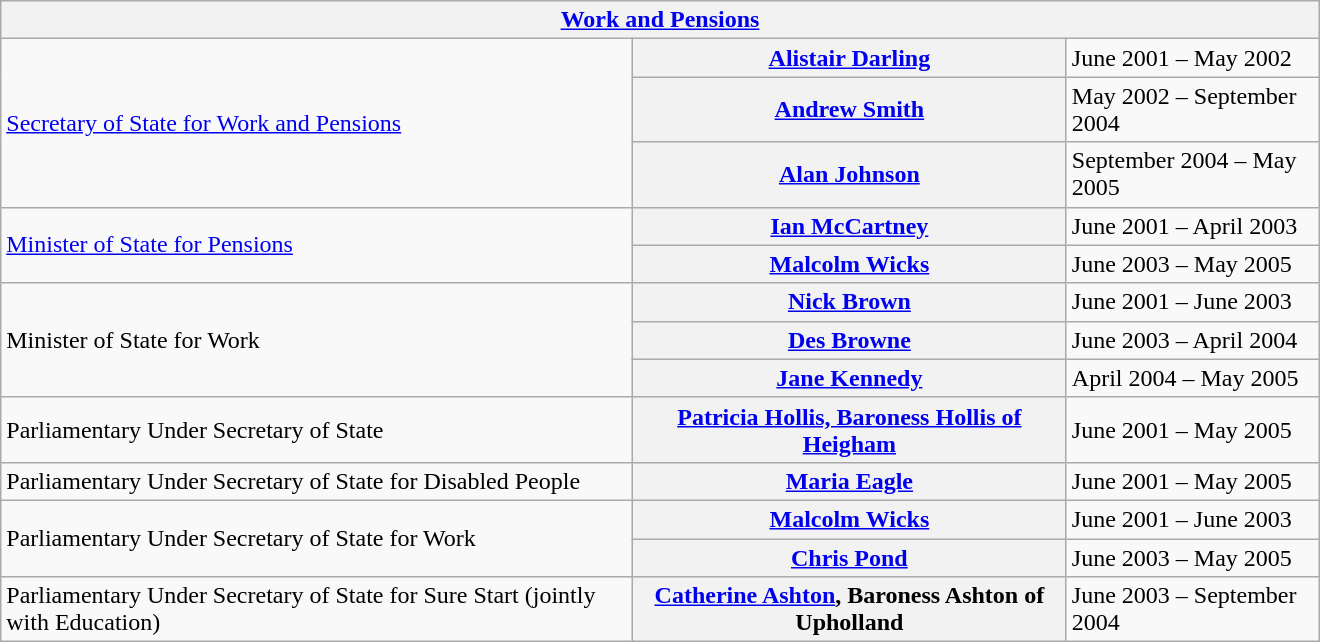<table class="wikitable plainrowheaders" width=100% style="max-width:55em;">
<tr>
<th colspan=4><a href='#'>Work and Pensions</a></th>
</tr>
<tr>
<td rowspan="3"><a href='#'>Secretary of State for Work and Pensions</a></td>
<th scope="row" style="font-weight:bold;"><a href='#'>Alistair Darling</a></th>
<td>June 2001 – May 2002</td>
</tr>
<tr>
<th scope="row" style="font-weight:bold;"><a href='#'>Andrew Smith</a></th>
<td>May 2002 – September 2004</td>
</tr>
<tr>
<th scope="row" style="font-weight:bold;"><a href='#'>Alan Johnson</a></th>
<td>September 2004 – May 2005</td>
</tr>
<tr>
<td rowspan="2"><a href='#'>Minister of State for Pensions</a></td>
<th scope="row"><a href='#'>Ian McCartney</a></th>
<td>June 2001 – April 2003</td>
</tr>
<tr>
<th scope="row"><a href='#'>Malcolm Wicks</a></th>
<td>June 2003 – May 2005</td>
</tr>
<tr>
<td rowspan="3">Minister of State for Work</td>
<th scope="row"><a href='#'>Nick Brown</a></th>
<td>June 2001 – June 2003</td>
</tr>
<tr>
<th scope="row"><a href='#'>Des Browne</a></th>
<td>June 2003 – April 2004</td>
</tr>
<tr>
<th scope="row"><a href='#'>Jane Kennedy</a></th>
<td>April 2004 – May 2005</td>
</tr>
<tr>
<td>Parliamentary Under Secretary of State</td>
<th scope="row"><a href='#'>Patricia Hollis, Baroness Hollis of Heigham</a></th>
<td>June 2001 – May 2005</td>
</tr>
<tr>
<td>Parliamentary Under Secretary of State for Disabled People</td>
<th scope="row"><a href='#'>Maria Eagle</a></th>
<td>June 2001 – May 2005</td>
</tr>
<tr>
<td rowspan="2">Parliamentary Under Secretary of State for Work</td>
<th scope="row"><a href='#'>Malcolm Wicks</a></th>
<td>June 2001 – June 2003</td>
</tr>
<tr>
<th scope="row"><a href='#'>Chris Pond</a></th>
<td>June 2003 – May 2005</td>
</tr>
<tr>
<td>Parliamentary Under Secretary of State for Sure Start (jointly with Education)</td>
<th scope="row"><a href='#'>Catherine Ashton</a>, Baroness Ashton of Upholland</th>
<td>June 2003 – September 2004</td>
</tr>
</table>
